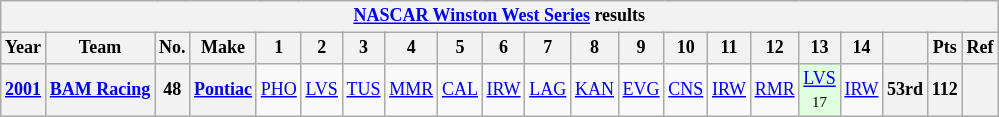<table class="wikitable" style="text-align:center; font-size:75%">
<tr>
<th colspan=21><a href='#'>NASCAR Winston West Series</a> results</th>
</tr>
<tr>
<th>Year</th>
<th>Team</th>
<th>No.</th>
<th>Make</th>
<th>1</th>
<th>2</th>
<th>3</th>
<th>4</th>
<th>5</th>
<th>6</th>
<th>7</th>
<th>8</th>
<th>9</th>
<th>10</th>
<th>11</th>
<th>12</th>
<th>13</th>
<th>14</th>
<th></th>
<th>Pts</th>
<th>Ref</th>
</tr>
<tr>
<th><a href='#'>2001</a></th>
<th><a href='#'>BAM Racing</a></th>
<th>48</th>
<th><a href='#'>Pontiac</a></th>
<td><a href='#'>PHO</a></td>
<td><a href='#'>LVS</a></td>
<td><a href='#'>TUS</a></td>
<td><a href='#'>MMR</a></td>
<td><a href='#'>CAL</a></td>
<td><a href='#'>IRW</a></td>
<td><a href='#'>LAG</a></td>
<td><a href='#'>KAN</a></td>
<td><a href='#'>EVG</a></td>
<td><a href='#'>CNS</a></td>
<td><a href='#'>IRW</a></td>
<td><a href='#'>RMR</a></td>
<td style="background:#DFFFDF;"><a href='#'>LVS</a><br><small>17</small></td>
<td><a href='#'>IRW</a></td>
<th>53rd</th>
<th>112</th>
<th></th>
</tr>
</table>
